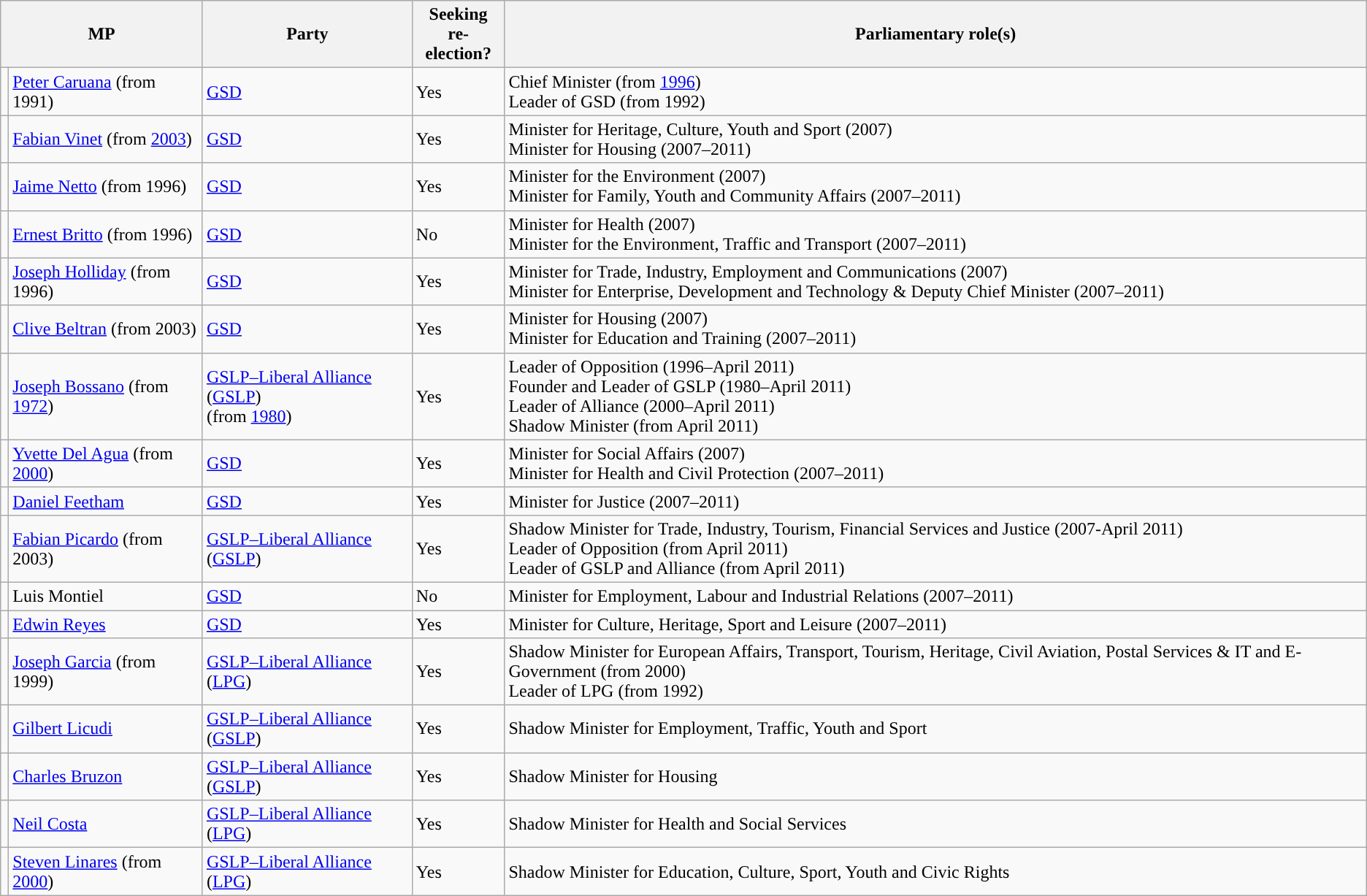<table class=wikitable>
<tr>
<th colspan=2>MP</th>
<th>Party</th>
<th>Seeking<br>re-election?</th>
<th>Parliamentary role(s)</th>
</tr>
<tr>
<td style="background-color: "></td>
<td><a href='#'>Peter Caruana</a> (from 1991)</td>
<td><a href='#'>GSD</a></td>
<td>Yes</td>
<td>Chief Minister (from <a href='#'>1996</a>)<br>Leader of GSD (from 1992)</td>
</tr>
<tr>
<td style="background-color: "></td>
<td><a href='#'>Fabian Vinet</a> (from <a href='#'>2003</a>)</td>
<td><a href='#'>GSD</a></td>
<td>Yes</td>
<td>Minister for Heritage, Culture, Youth and Sport (2007)<br>Minister for Housing (2007–2011)</td>
</tr>
<tr>
<td style="background-color: "></td>
<td><a href='#'>Jaime Netto</a> (from 1996)</td>
<td><a href='#'>GSD</a></td>
<td>Yes</td>
<td>Minister for the Environment (2007)<br>Minister for Family, Youth and Community Affairs (2007–2011)</td>
</tr>
<tr>
<td style="background-color: "></td>
<td><a href='#'>Ernest Britto</a> (from 1996)</td>
<td><a href='#'>GSD</a></td>
<td>No</td>
<td>Minister for Health (2007)<br>Minister for the Environment, Traffic and Transport (2007–2011)<br></td>
</tr>
<tr>
<td style="background-color: "></td>
<td><a href='#'>Joseph Holliday</a> (from 1996)</td>
<td><a href='#'>GSD</a></td>
<td>Yes</td>
<td>Minister for Trade, Industry, Employment and Communications (2007)<br>Minister for Enterprise, Development and Technology & Deputy Chief Minister (2007–2011)</td>
</tr>
<tr>
<td style="background-color: "></td>
<td><a href='#'>Clive Beltran</a> (from 2003)</td>
<td><a href='#'>GSD</a></td>
<td>Yes</td>
<td>Minister for Housing (2007)<br>Minister for Education and Training (2007–2011)</td>
</tr>
<tr>
<td style="background-color: "></td>
<td><a href='#'>Joseph Bossano</a> (from <a href='#'>1972</a>)</td>
<td><a href='#'>GSLP–Liberal Alliance</a> (<a href='#'>GSLP</a>)<br>(from <a href='#'>1980</a>)</td>
<td>Yes</td>
<td>Leader of Opposition (1996–April 2011)<br>Founder and Leader of GSLP (1980–April 2011)<br>Leader of Alliance (2000–April 2011)<br>Shadow Minister (from April 2011)</td>
</tr>
<tr>
<td style="background-color: "></td>
<td><a href='#'>Yvette Del Agua</a> (from <a href='#'>2000</a>)</td>
<td><a href='#'>GSD</a></td>
<td>Yes</td>
<td>Minister for Social Affairs (2007)<br>Minister for Health and Civil Protection (2007–2011)</td>
</tr>
<tr>
<td style="background-color: "></td>
<td><a href='#'>Daniel Feetham</a></td>
<td><a href='#'>GSD</a></td>
<td>Yes</td>
<td>Minister for Justice (2007–2011)</td>
</tr>
<tr>
<td style="background-color: "></td>
<td><a href='#'>Fabian Picardo</a> (from 2003)</td>
<td><a href='#'>GSLP–Liberal Alliance</a> (<a href='#'>GSLP</a>)</td>
<td>Yes</td>
<td>Shadow Minister for Trade, Industry, Tourism, Financial Services and Justice (2007-April 2011)<br>Leader of Opposition (from April 2011)<br>Leader of GSLP and Alliance (from April 2011)</td>
</tr>
<tr>
<td style="background-color: "></td>
<td>Luis Montiel</td>
<td><a href='#'>GSD</a></td>
<td>No</td>
<td>Minister for Employment, Labour and Industrial Relations (2007–2011)</td>
</tr>
<tr>
<td style="background-color: "></td>
<td><a href='#'>Edwin Reyes</a></td>
<td><a href='#'>GSD</a></td>
<td>Yes</td>
<td>Minister for Culture, Heritage, Sport and Leisure (2007–2011)</td>
</tr>
<tr>
<td style="background-color: "></td>
<td><a href='#'>Joseph Garcia</a> (from 1999)</td>
<td><a href='#'>GSLP–Liberal Alliance</a> (<a href='#'>LPG</a>)</td>
<td>Yes</td>
<td>Shadow Minister for European Affairs, Transport, Tourism, Heritage, Civil Aviation, Postal Services & IT and E-Government (from 2000)<br>Leader of LPG (from 1992)</td>
</tr>
<tr>
<td style="background-color: "></td>
<td><a href='#'>Gilbert Licudi</a></td>
<td><a href='#'>GSLP–Liberal Alliance</a> (<a href='#'>GSLP</a>)</td>
<td>Yes</td>
<td>Shadow Minister for Employment, Traffic, Youth and Sport</td>
</tr>
<tr>
<td style="background-color: "></td>
<td><a href='#'>Charles Bruzon</a></td>
<td><a href='#'>GSLP–Liberal Alliance</a> (<a href='#'>GSLP</a>)</td>
<td>Yes</td>
<td>Shadow Minister for Housing</td>
</tr>
<tr>
<td style="background-color: "></td>
<td><a href='#'>Neil Costa</a></td>
<td><a href='#'>GSLP–Liberal Alliance</a> (<a href='#'>LPG</a>)</td>
<td>Yes</td>
<td>Shadow Minister for Health and Social Services</td>
</tr>
<tr>
<td style="background-color: "></td>
<td><a href='#'>Steven Linares</a> (from <a href='#'>2000</a>)</td>
<td><a href='#'>GSLP–Liberal Alliance</a> (<a href='#'>LPG</a>)</td>
<td>Yes</td>
<td>Shadow Minister for Education, Culture, Sport, Youth and Civic Rights</td>
</tr>
</table>
